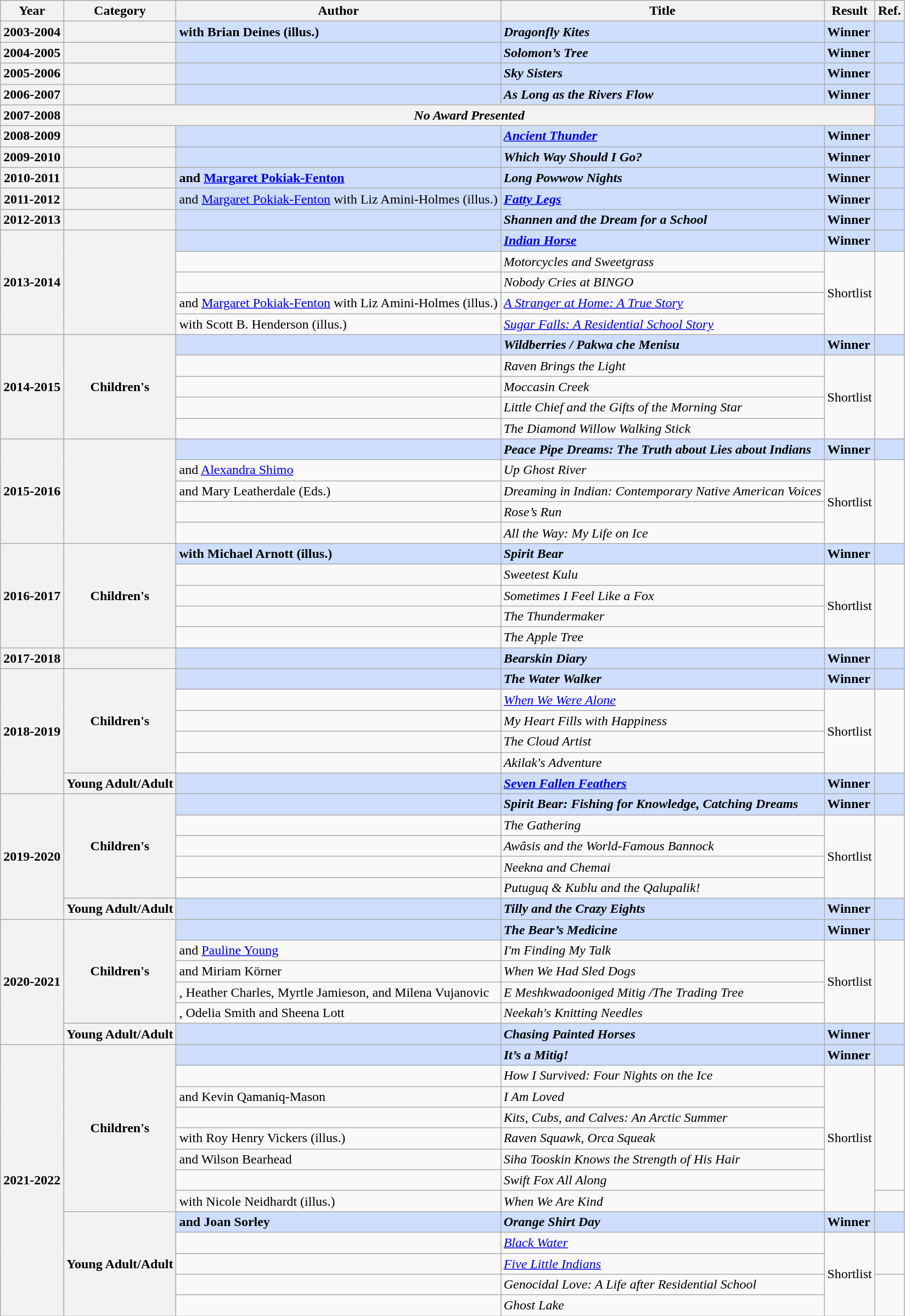<table class="wikitable sortable">
<tr>
<th>Year</th>
<th>Category</th>
<th>Author</th>
<th>Title</th>
<th>Result</th>
<th>Ref.</th>
</tr>
<tr style="background:#cddeff">
<th>2003-2004</th>
<th></th>
<td><strong> with Brian Deines (illus.)</strong></td>
<td><strong><em>Dragonfly Kites</em></strong></td>
<td><strong>Winner</strong></td>
<td></td>
</tr>
<tr style="background:#cddeff">
<th>2004-2005</th>
<th></th>
<td><strong></strong></td>
<td><strong><em>Solomon’s Tree</em></strong></td>
<td><strong>Winner</strong></td>
<td></td>
</tr>
<tr style="background:#cddeff">
<th>2005-2006</th>
<th></th>
<td><strong></strong></td>
<td><strong><em>Sky Sisters</em></strong></td>
<td><strong>Winner</strong></td>
<td></td>
</tr>
<tr style="background:#cddeff">
<th>2006-2007</th>
<th></th>
<td><strong></strong></td>
<td><strong><em>As Long as the Rivers Flow</em></strong></td>
<td><strong>Winner</strong></td>
<td></td>
</tr>
<tr style="background:#cddeff">
<th>2007-2008</th>
<th colspan="4"><em>No Award Presented</em></th>
<td></td>
</tr>
<tr style="background:#cddeff">
<th>2008-2009</th>
<th></th>
<td><strong></strong></td>
<td><strong><em><a href='#'>Ancient Thunder</a></em></strong></td>
<td><strong>Winner</strong></td>
<td></td>
</tr>
<tr style="background:#cddeff">
<th>2009-2010</th>
<th></th>
<td><strong></strong></td>
<td><strong><em>Which Way Should I Go?</em></strong></td>
<td><strong>Winner</strong></td>
<td></td>
</tr>
<tr style="background:#cddeff">
<th>2010-2011</th>
<th></th>
<td><strong> and <a href='#'>Margaret Pokiak-Fenton</a></strong></td>
<td><strong><em>Long Powwow Nights</em></strong></td>
<td><strong>Winner</strong></td>
<td></td>
</tr>
<tr style="background:#cddeff">
<th>2011-2012</th>
<th></th>
<td> and <a href='#'>Margaret Pokiak-Fenton</a> with Liz Amini-Holmes (illus.)</td>
<td><strong><em><a href='#'>Fatty Legs</a></em></strong></td>
<td><strong>Winner</strong></td>
<td></td>
</tr>
<tr style="background:#cddeff">
<th>2012-2013</th>
<th></th>
<td><strong></strong></td>
<td><strong><em>Shannen and the Dream for a School</em></strong></td>
<td><strong>Winner</strong></td>
<td></td>
</tr>
<tr style="background:#cddeff">
<th rowspan="5">2013-2014</th>
<th rowspan="5"></th>
<td><strong></strong></td>
<td><strong><em><a href='#'>Indian Horse</a></em></strong></td>
<td><strong>Winner</strong></td>
<td></td>
</tr>
<tr>
<td></td>
<td><em>Motorcycles and Sweetgrass</em></td>
<td rowspan="4">Shortlist</td>
<td rowspan="4"></td>
</tr>
<tr>
<td></td>
<td><em>Nobody Cries at BINGO</em></td>
</tr>
<tr>
<td> and <a href='#'>Margaret Pokiak-Fenton</a> with Liz Amini-Holmes (illus.)</td>
<td><em><a href='#'>A Stranger at Home: A True Story</a></em></td>
</tr>
<tr>
<td> with Scott B. Henderson (illus.)</td>
<td><em><a href='#'>Sugar Falls: A Residential School Story</a></em></td>
</tr>
<tr style="background:#cddeff">
<th rowspan="5">2014-2015</th>
<th rowspan="5">Children's</th>
<td><strong></strong></td>
<td><strong><em>Wildberries / Pakwa che Menisu</em></strong></td>
<td><strong>Winner</strong></td>
<td></td>
</tr>
<tr>
<td></td>
<td><em>Raven Brings the Light</em></td>
<td rowspan="4">Shortlist</td>
<td rowspan="4"></td>
</tr>
<tr>
<td></td>
<td><em>Moccasin Creek</em></td>
</tr>
<tr>
<td></td>
<td><em>Little Chief and the Gifts of the Morning Star</em></td>
</tr>
<tr>
<td></td>
<td><em>The Diamond Willow Walking Stick</em></td>
</tr>
<tr style="background:#cddeff">
<th rowspan="5">2015-2016</th>
<th rowspan="5"></th>
<td><strong></strong></td>
<td><strong><em>Peace Pipe Dreams: The Truth about Lies about Indians</em></strong></td>
<td><strong>Winner</strong></td>
<td></td>
</tr>
<tr>
<td> and <a href='#'>Alexandra Shimo</a></td>
<td><em>Up Ghost River</em></td>
<td rowspan="4">Shortlist</td>
<td rowspan="4"></td>
</tr>
<tr>
<td> and Mary Leatherdale (Eds.)</td>
<td><em>Dreaming in Indian: Contemporary Native American Voices</em></td>
</tr>
<tr>
<td></td>
<td><em>Rose’s Run</em></td>
</tr>
<tr>
<td></td>
<td><em>All the Way: My Life on Ice</em></td>
</tr>
<tr style="background:#cddeff">
<th rowspan="5">2016-2017</th>
<th rowspan="5">Children's</th>
<td><strong> with Michael Arnott (illus.)</strong></td>
<td><strong><em>Spirit Bear</em></strong></td>
<td><strong>Winner</strong></td>
<td></td>
</tr>
<tr>
<td></td>
<td><em>Sweetest Kulu</em></td>
<td rowspan="4">Shortlist</td>
<td rowspan="4"></td>
</tr>
<tr>
<td></td>
<td><em>Sometimes I Feel Like a Fox</em></td>
</tr>
<tr>
<td></td>
<td><em>The Thundermaker</em></td>
</tr>
<tr>
<td></td>
<td><em>The Apple Tree</em></td>
</tr>
<tr style="background:#cddeff">
<th>2017-2018</th>
<th></th>
<td><strong></strong></td>
<td><strong><em>Bearskin Diary</em></strong></td>
<td><strong>Winner</strong></td>
<td></td>
</tr>
<tr style="background:#cddeff">
<th rowspan="6">2018-2019</th>
<th rowspan="5">Children's</th>
<td><strong></strong></td>
<td><strong><em>The Water Walker</em></strong></td>
<td><strong>Winner</strong></td>
<td></td>
</tr>
<tr>
<td></td>
<td><em><a href='#'>When We Were Alone</a></em></td>
<td rowspan="4">Shortlist</td>
<td rowspan="4"></td>
</tr>
<tr>
<td></td>
<td><em>My Heart Fills with Happiness</em></td>
</tr>
<tr>
<td></td>
<td><em>The Cloud Artist</em></td>
</tr>
<tr>
<td></td>
<td><em>Akilak's Adventure</em></td>
</tr>
<tr style="background:#cddeff">
<th>Young Adult/Adult</th>
<td><strong></strong></td>
<td><strong><em><a href='#'>Seven Fallen Feathers</a></em></strong></td>
<td><strong>Winner</strong></td>
<td></td>
</tr>
<tr style="background:#cddeff">
<th rowspan="6">2019-2020</th>
<th rowspan="5">Children's</th>
<td><strong></strong></td>
<td><strong><em>Spirit Bear: Fishing for Knowledge, Catching Dreams</em></strong></td>
<td><strong>Winner</strong></td>
<td></td>
</tr>
<tr>
<td></td>
<td><em>The Gathering</em></td>
<td rowspan="4">Shortlist</td>
<td rowspan="4"></td>
</tr>
<tr>
<td></td>
<td><em>Awâsis and the World-Famous Bannock</em></td>
</tr>
<tr>
<td></td>
<td><em>Neekna and Chemai</em></td>
</tr>
<tr>
<td></td>
<td><em>Putuguq & Kublu and the Qalupalik!</em></td>
</tr>
<tr style="background:#cddeff">
<th>Young Adult/Adult</th>
<td><strong></strong></td>
<td><strong><em>Tilly and the Crazy Eights</em></strong></td>
<td><strong>Winner</strong></td>
<td></td>
</tr>
<tr style="background:#cddeff">
<th rowspan="6">2020-2021</th>
<th rowspan="5">Children's</th>
<td><strong></strong></td>
<td><strong><em>The Bear’s Medicine</em></strong></td>
<td><strong>Winner</strong></td>
<td></td>
</tr>
<tr>
<td> and <a href='#'>Pauline Young</a></td>
<td><em>I'm Finding My Talk</em></td>
<td rowspan="4">Shortlist</td>
<td rowspan="4"></td>
</tr>
<tr>
<td> and Miriam Körner</td>
<td><em>When We Had Sled Dogs</em></td>
</tr>
<tr>
<td>, Heather Charles, Myrtle Jamieson, and Milena Vujanovic</td>
<td><em>E Meshkwadooniged Mitig /The Trading Tree</em></td>
</tr>
<tr>
<td>, Odelia Smith and Sheena Lott</td>
<td><em>Neekah's Knitting Needles</em></td>
</tr>
<tr style="background:#cddeff">
<th>Young Adult/Adult</th>
<td><strong></strong></td>
<td><strong><em>Chasing Painted Horses</em></strong></td>
<td><strong>Winner</strong></td>
<td></td>
</tr>
<tr style="background:#cddeff">
<th rowspan="13">2021-2022</th>
<th rowspan="8">Children's</th>
<td><strong></strong></td>
<td><strong><em>It’s a Mitig!</em></strong></td>
<td><strong>Winner</strong></td>
<td></td>
</tr>
<tr>
<td></td>
<td><em>How I Survived: Four Nights on the Ice</em></td>
<td rowspan="7">Shortlist</td>
<td rowspan="6"></td>
</tr>
<tr>
<td> and Kevin Qamaniq-Mason</td>
<td><em>I Am Loved</em></td>
</tr>
<tr>
<td></td>
<td><em>Kits, Cubs, and Calves: An Arctic Summer</em></td>
</tr>
<tr>
<td> with Roy Henry Vickers (illus.)</td>
<td><em>Raven Squawk, Orca Squeak</em></td>
</tr>
<tr>
<td> and Wilson Bearhead</td>
<td><em>Siha Tooskin Knows the Strength of His Hair</em></td>
</tr>
<tr>
<td></td>
<td><em>Swift Fox All Along</em></td>
</tr>
<tr>
<td> with Nicole Neidhardt (illus.)</td>
<td><em>When We Are Kind</em></td>
<td></td>
</tr>
<tr style="background:#cddeff">
<th rowspan="5">Young Adult/Adult</th>
<td><strong> and Joan Sorley</strong></td>
<td><strong><em>Orange Shirt Day</em></strong></td>
<td><strong>Winner</strong></td>
<td></td>
</tr>
<tr>
<td></td>
<td><em><a href='#'>Black Water</a></em></td>
<td rowspan="4">Shortlist</td>
<td rowspan="2"></td>
</tr>
<tr>
<td></td>
<td><em><a href='#'>Five Little Indians</a></em></td>
</tr>
<tr>
<td></td>
<td><em>Genocidal Love: A Life after Residential School</em></td>
<td rowspan="2"></td>
</tr>
<tr>
<td></td>
<td><em>Ghost Lake</em></td>
</tr>
</table>
